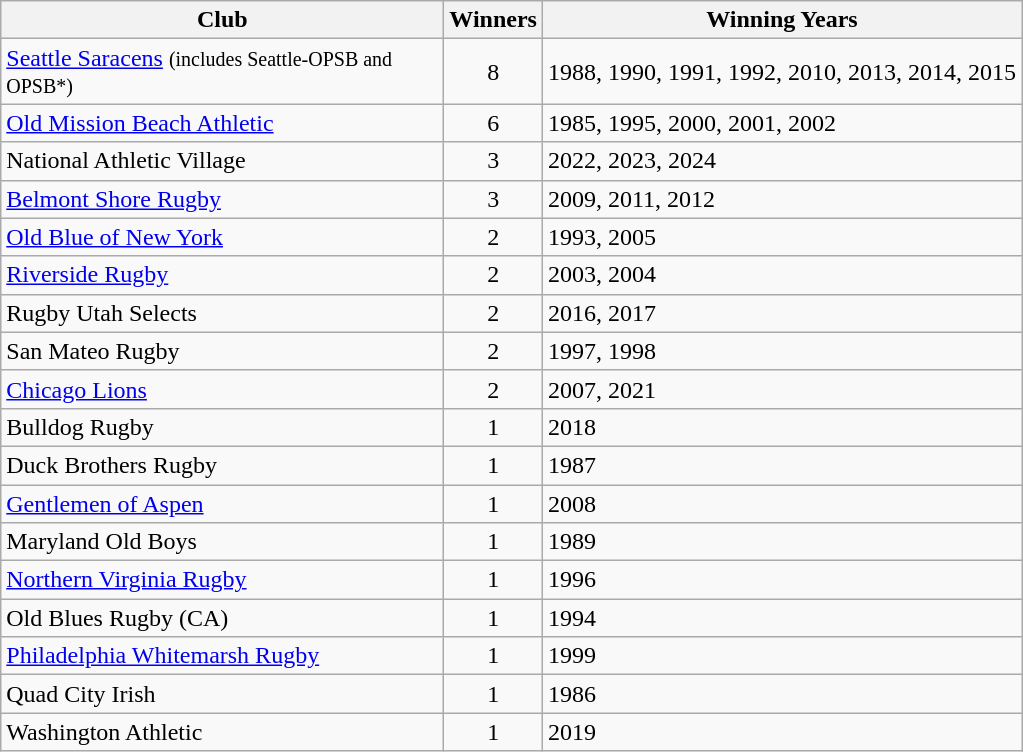<table class="wikitable">
<tr>
<th style="width:18em;">Club</th>
<th>Winners</th>
<th>Winning Years</th>
</tr>
<tr>
<td><a href='#'>Seattle Saracens</a>  <small>(includes Seattle-OPSB and OPSB*)</small></td>
<td align=center>8</td>
<td>1988, 1990, 1991, 1992, 2010, 2013, 2014, 2015</td>
</tr>
<tr>
<td><a href='#'>Old Mission Beach Athletic</a></td>
<td align=center>6</td>
<td>1985, 1995, 2000, 2001, 2002</td>
</tr>
<tr>
<td>National Athletic Village</td>
<td align=center>3</td>
<td>2022, 2023, 2024</td>
</tr>
<tr>
<td><a href='#'>Belmont Shore Rugby</a></td>
<td align=center>3</td>
<td>2009, 2011, 2012</td>
</tr>
<tr>
<td><a href='#'>Old Blue of New York</a></td>
<td align=center>2</td>
<td>1993, 2005</td>
</tr>
<tr>
<td><a href='#'>Riverside Rugby</a></td>
<td align=center>2</td>
<td>2003, 2004</td>
</tr>
<tr>
<td>Rugby Utah Selects</td>
<td align=center>2</td>
<td>2016, 2017</td>
</tr>
<tr>
<td>San Mateo Rugby</td>
<td align=center>2</td>
<td>1997, 1998</td>
</tr>
<tr>
<td><a href='#'>Chicago Lions</a></td>
<td align="center">2</td>
<td>2007, 2021</td>
</tr>
<tr>
<td>Bulldog Rugby</td>
<td align=center>1</td>
<td>2018</td>
</tr>
<tr>
<td>Duck Brothers Rugby</td>
<td align=center>1</td>
<td>1987</td>
</tr>
<tr>
<td><a href='#'>Gentlemen of Aspen</a></td>
<td align=center>1</td>
<td>2008</td>
</tr>
<tr>
<td>Maryland Old Boys</td>
<td align=center>1</td>
<td>1989</td>
</tr>
<tr>
<td><a href='#'>Northern Virginia Rugby</a></td>
<td align=center>1</td>
<td>1996</td>
</tr>
<tr>
<td>Old Blues Rugby (CA)</td>
<td align=center>1</td>
<td>1994</td>
</tr>
<tr>
<td><a href='#'>Philadelphia Whitemarsh Rugby</a></td>
<td align=center>1</td>
<td>1999</td>
</tr>
<tr>
<td>Quad City Irish</td>
<td align=center>1</td>
<td>1986</td>
</tr>
<tr>
<td>Washington Athletic</td>
<td align=center>1</td>
<td>2019</td>
</tr>
</table>
